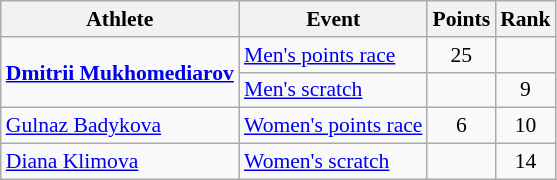<table class="wikitable" style="text-align:center; font-size:90%">
<tr>
<th>Athlete</th>
<th>Event</th>
<th>Points</th>
<th>Rank</th>
</tr>
<tr>
<td align=left rowspan=2><strong><a href='#'>Dmitrii Mukhomediarov</a></strong></td>
<td align=left><a href='#'>Men's points race</a></td>
<td>25</td>
<td></td>
</tr>
<tr>
<td align=left><a href='#'>Men's scratch</a></td>
<td></td>
<td>9</td>
</tr>
<tr>
<td align=left><a href='#'>Gulnaz Badykova</a></td>
<td align=left><a href='#'>Women's points race</a></td>
<td>6</td>
<td>10</td>
</tr>
<tr>
<td align=left><a href='#'>Diana Klimova</a></td>
<td align=left><a href='#'>Women's scratch</a></td>
<td></td>
<td>14</td>
</tr>
</table>
